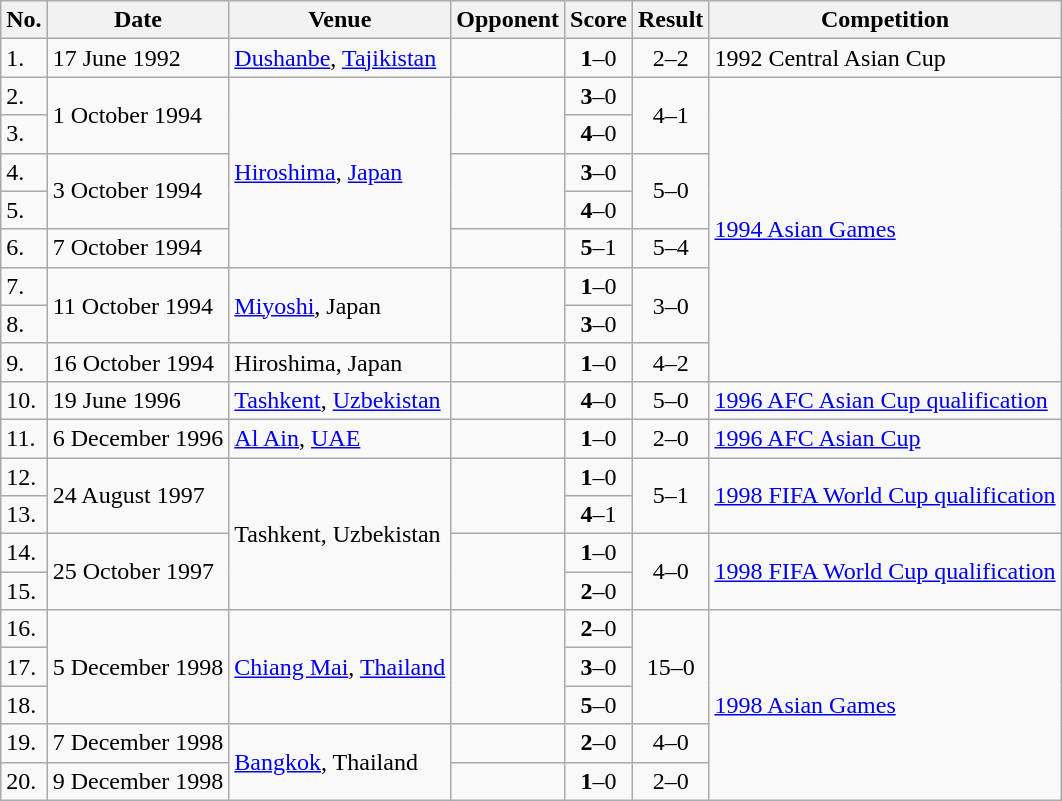<table class="wikitable">
<tr>
<th>No.</th>
<th>Date</th>
<th>Venue</th>
<th>Opponent</th>
<th>Score</th>
<th>Result</th>
<th>Competition</th>
</tr>
<tr>
<td>1.</td>
<td>17 June 1992</td>
<td><a href='#'>Dushanbe</a>, <a href='#'>Tajikistan</a></td>
<td></td>
<td align=center><strong>1</strong>–0</td>
<td align=center>2–2</td>
<td>1992 Central Asian Cup</td>
</tr>
<tr>
<td>2.</td>
<td rowspan=2>1 October 1994</td>
<td rowspan=5><a href='#'>Hiroshima</a>, <a href='#'>Japan</a></td>
<td rowspan=2></td>
<td align=center><strong>3</strong>–0</td>
<td rowspan=2 align=center>4–1</td>
<td rowspan=8><a href='#'>1994 Asian Games</a></td>
</tr>
<tr>
<td>3.</td>
<td align=center><strong>4</strong>–0</td>
</tr>
<tr>
<td>4.</td>
<td rowspan=2>3 October 1994</td>
<td rowspan=2></td>
<td align=center><strong>3</strong>–0</td>
<td rowspan=2 align=center>5–0</td>
</tr>
<tr>
<td>5.</td>
<td align=center><strong>4</strong>–0</td>
</tr>
<tr>
<td>6.</td>
<td>7 October 1994</td>
<td></td>
<td align=center><strong>5</strong>–1</td>
<td align=center>5–4</td>
</tr>
<tr>
<td>7.</td>
<td rowspan=2>11 October 1994</td>
<td rowspan=2><a href='#'>Miyoshi</a>, Japan</td>
<td rowspan=2></td>
<td align=center><strong>1</strong>–0</td>
<td rowspan=2 align=center>3–0</td>
</tr>
<tr>
<td>8.</td>
<td align=center><strong>3</strong>–0</td>
</tr>
<tr>
<td>9.</td>
<td>16 October 1994</td>
<td>Hiroshima, Japan</td>
<td></td>
<td align=center><strong>1</strong>–0</td>
<td align=center>4–2</td>
</tr>
<tr>
<td>10.</td>
<td>19 June 1996</td>
<td><a href='#'>Tashkent</a>, <a href='#'>Uzbekistan</a></td>
<td></td>
<td align=center><strong>4</strong>–0</td>
<td align=center>5–0 </td>
<td><a href='#'>1996 AFC Asian Cup qualification</a></td>
</tr>
<tr>
<td>11.</td>
<td>6 December 1996</td>
<td><a href='#'>Al Ain</a>, <a href='#'>UAE</a></td>
<td></td>
<td align=center><strong>1</strong>–0</td>
<td align=center>2–0</td>
<td><a href='#'>1996 AFC Asian Cup</a></td>
</tr>
<tr>
<td>12.</td>
<td rowspan=2>24 August 1997</td>
<td rowspan=4>Tashkent, Uzbekistan</td>
<td rowspan=2></td>
<td align=center><strong>1</strong>–0</td>
<td rowspan=2 align=center>5–1</td>
<td rowspan=2><a href='#'>1998 FIFA World Cup qualification</a></td>
</tr>
<tr>
<td>13.</td>
<td align=center><strong>4</strong>–1</td>
</tr>
<tr>
<td>14.</td>
<td rowspan=2>25 October 1997</td>
<td rowspan=2></td>
<td align=center><strong>1</strong>–0</td>
<td rowspan=2 align=center>4–0</td>
<td rowspan=2><a href='#'>1998 FIFA World Cup qualification</a></td>
</tr>
<tr>
<td>15.</td>
<td align=center><strong>2</strong>–0</td>
</tr>
<tr>
<td>16.</td>
<td rowspan=3>5 December 1998</td>
<td rowspan=3><a href='#'>Chiang Mai</a>, <a href='#'>Thailand</a></td>
<td rowspan=3></td>
<td align=center><strong>2</strong>–0</td>
<td rowspan=3 align=center>15–0</td>
<td rowspan=6><a href='#'>1998 Asian Games</a></td>
</tr>
<tr>
<td>17.</td>
<td align=center><strong>3</strong>–0</td>
</tr>
<tr>
<td>18.</td>
<td align=center><strong>5</strong>–0</td>
</tr>
<tr>
<td>19.</td>
<td>7 December 1998</td>
<td rowspan=2><a href='#'>Bangkok</a>, Thailand</td>
<td></td>
<td align=center><strong>2</strong>–0</td>
<td align=center>4–0</td>
</tr>
<tr>
<td>20.</td>
<td>9 December 1998</td>
<td></td>
<td align=center><strong>1</strong>–0</td>
<td align=center>2–0</td>
</tr>
</table>
